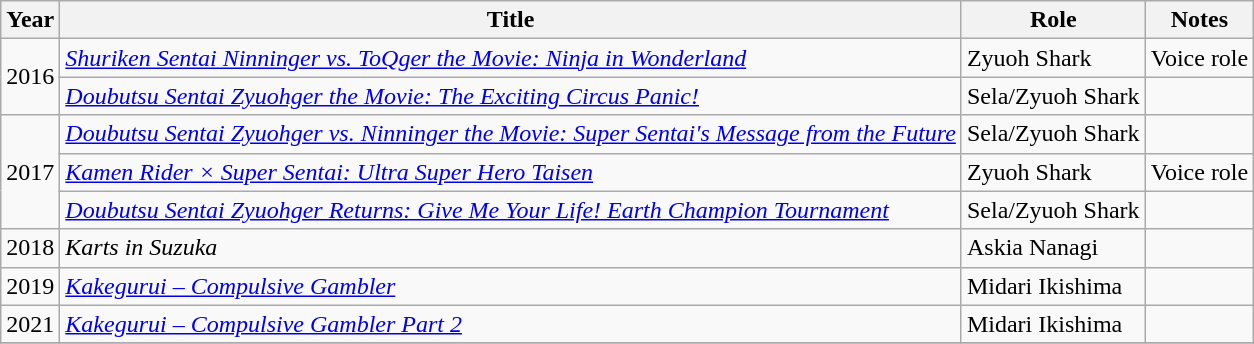<table class="wikitable sortable">
<tr>
<th>Year</th>
<th>Title</th>
<th>Role</th>
<th class="unsortable">Notes</th>
</tr>
<tr>
<td rowspan=2>2016</td>
<td><em><a href='#'>Shuriken Sentai Ninninger vs. ToQger the Movie: Ninja in Wonderland</a></em></td>
<td>Zyuoh Shark</td>
<td>Voice role</td>
</tr>
<tr>
<td><em><a href='#'>Doubutsu Sentai Zyuohger the Movie: The Exciting Circus Panic!</a></em></td>
<td>Sela/Zyuoh Shark</td>
<td></td>
</tr>
<tr>
<td rowspan=3>2017</td>
<td><em><a href='#'>Doubutsu Sentai Zyuohger vs. Ninninger the Movie: Super Sentai's Message from the Future</a></em></td>
<td>Sela/Zyuoh Shark</td>
<td></td>
</tr>
<tr>
<td><em><a href='#'>Kamen Rider × Super Sentai: Ultra Super Hero Taisen</a></em></td>
<td>Zyuoh Shark</td>
<td>Voice role</td>
</tr>
<tr>
<td><em><a href='#'>Doubutsu Sentai Zyuohger Returns: Give Me Your Life! Earth Champion Tournament</a></em></td>
<td>Sela/Zyuoh Shark</td>
<td></td>
</tr>
<tr>
<td>2018</td>
<td><em>Karts in Suzuka</em></td>
<td>Askia Nanagi</td>
<td></td>
</tr>
<tr>
<td>2019</td>
<td><em><a href='#'>Kakegurui – Compulsive Gambler</a></em></td>
<td>Midari Ikishima</td>
<td></td>
</tr>
<tr>
<td>2021</td>
<td><em><a href='#'>Kakegurui – Compulsive Gambler Part 2</a></em></td>
<td>Midari Ikishima</td>
<td></td>
</tr>
<tr>
</tr>
</table>
